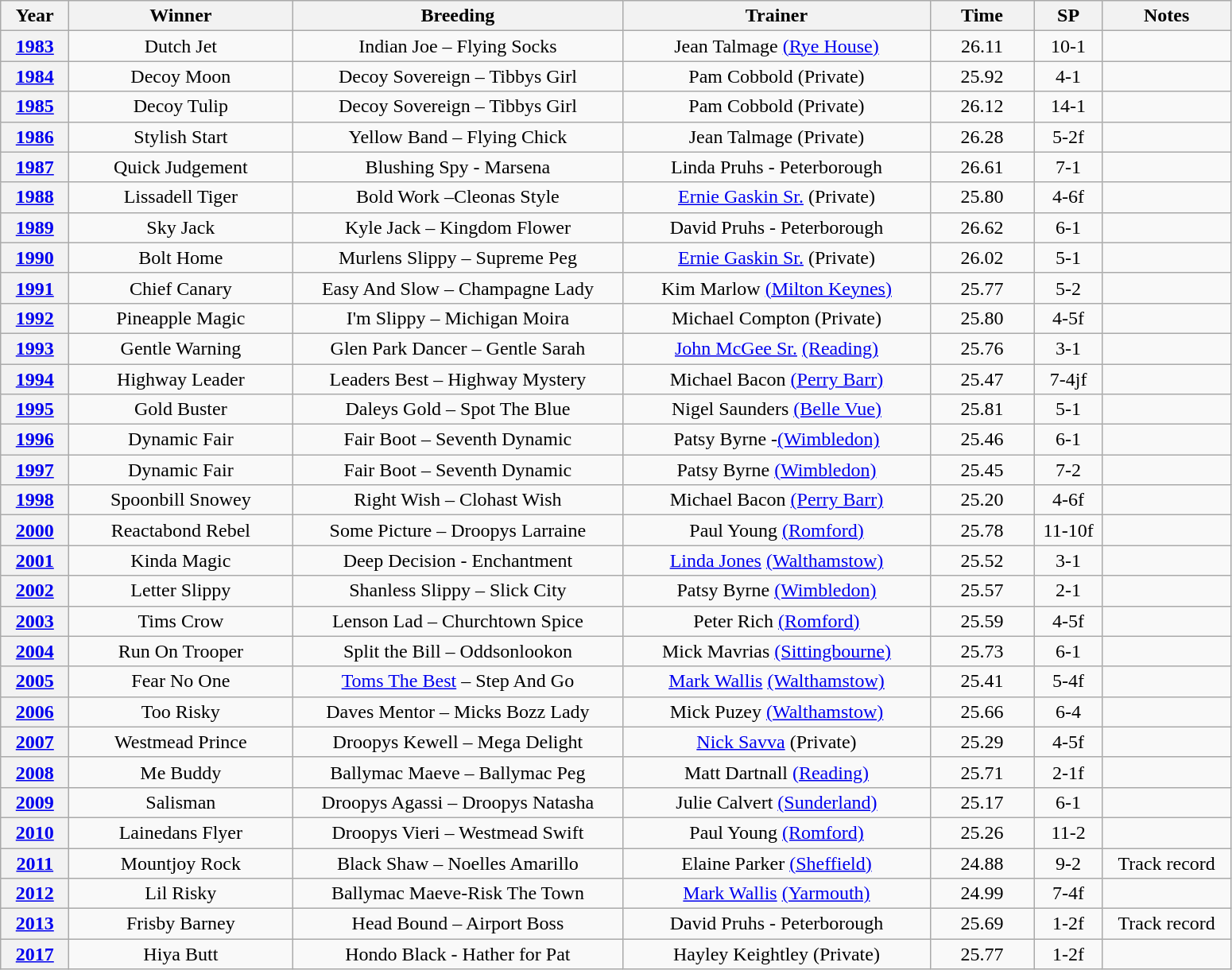<table class="wikitable" style="text-align:center">
<tr>
<th width=50>Year</th>
<th width=180>Winner</th>
<th width=270>Breeding</th>
<th width=250>Trainer</th>
<th width=80>Time</th>
<th width=50>SP</th>
<th width=100>Notes</th>
</tr>
<tr>
<th><a href='#'>1983</a></th>
<td>Dutch Jet</td>
<td>Indian Joe – Flying Socks</td>
<td>Jean Talmage <a href='#'>(Rye House)</a></td>
<td>26.11</td>
<td>10-1</td>
<td></td>
</tr>
<tr>
<th><a href='#'>1984</a></th>
<td>Decoy Moon</td>
<td>Decoy Sovereign – Tibbys Girl</td>
<td>Pam Cobbold (Private)</td>
<td>25.92</td>
<td>4-1</td>
<td></td>
</tr>
<tr>
<th><a href='#'>1985</a></th>
<td>Decoy Tulip</td>
<td>Decoy Sovereign – Tibbys Girl</td>
<td>Pam Cobbold (Private)</td>
<td>26.12</td>
<td>14-1</td>
<td></td>
</tr>
<tr>
<th><a href='#'>1986</a></th>
<td>Stylish Start</td>
<td>Yellow Band – Flying Chick</td>
<td>Jean Talmage (Private)</td>
<td>26.28</td>
<td>5-2f</td>
<td></td>
</tr>
<tr>
<th><a href='#'>1987</a></th>
<td>Quick Judgement</td>
<td>Blushing Spy - Marsena</td>
<td>Linda Pruhs - Peterborough</td>
<td>26.61</td>
<td>7-1</td>
<td></td>
</tr>
<tr>
<th><a href='#'>1988</a></th>
<td>Lissadell Tiger</td>
<td>Bold Work –Cleonas Style</td>
<td><a href='#'>Ernie Gaskin Sr.</a> (Private)</td>
<td>25.80</td>
<td>4-6f</td>
<td></td>
</tr>
<tr>
<th><a href='#'>1989</a></th>
<td>Sky Jack</td>
<td>Kyle Jack – Kingdom Flower</td>
<td>David Pruhs - Peterborough</td>
<td>26.62</td>
<td>6-1</td>
<td></td>
</tr>
<tr>
<th><a href='#'>1990</a></th>
<td>Bolt Home</td>
<td>Murlens Slippy – Supreme Peg</td>
<td><a href='#'>Ernie Gaskin Sr.</a> (Private)</td>
<td>26.02</td>
<td>5-1</td>
<td></td>
</tr>
<tr>
<th><a href='#'>1991</a></th>
<td>Chief Canary</td>
<td>Easy And Slow – Champagne Lady</td>
<td>Kim Marlow <a href='#'>(Milton Keynes)</a></td>
<td>25.77</td>
<td>5-2</td>
<td></td>
</tr>
<tr>
<th><a href='#'>1992</a></th>
<td>Pineapple Magic</td>
<td>I'm Slippy – Michigan Moira</td>
<td>Michael Compton (Private)</td>
<td>25.80</td>
<td>4-5f</td>
<td></td>
</tr>
<tr>
<th><a href='#'>1993</a></th>
<td>Gentle Warning</td>
<td>Glen Park Dancer – Gentle Sarah</td>
<td><a href='#'>John McGee Sr.</a> <a href='#'>(Reading)</a></td>
<td>25.76</td>
<td>3-1</td>
<td></td>
</tr>
<tr>
<th><a href='#'>1994</a></th>
<td>Highway Leader</td>
<td>Leaders Best – Highway Mystery</td>
<td>Michael Bacon <a href='#'>(Perry Barr)</a></td>
<td>25.47</td>
<td>7-4jf</td>
<td></td>
</tr>
<tr>
<th><a href='#'>1995</a></th>
<td>Gold Buster</td>
<td>Daleys Gold – Spot The Blue</td>
<td>Nigel Saunders <a href='#'>(Belle Vue)</a></td>
<td>25.81</td>
<td>5-1</td>
<td></td>
</tr>
<tr>
<th><a href='#'>1996</a></th>
<td>Dynamic Fair</td>
<td>Fair Boot – Seventh Dynamic</td>
<td>Patsy Byrne -<a href='#'>(Wimbledon)</a></td>
<td>25.46</td>
<td>6-1</td>
<td></td>
</tr>
<tr>
<th><a href='#'>1997</a></th>
<td>Dynamic Fair</td>
<td>Fair Boot – Seventh Dynamic</td>
<td>Patsy Byrne <a href='#'>(Wimbledon)</a></td>
<td>25.45</td>
<td>7-2</td>
<td></td>
</tr>
<tr>
<th><a href='#'>1998</a></th>
<td>Spoonbill Snowey</td>
<td>Right Wish – Clohast Wish</td>
<td>Michael Bacon <a href='#'>(Perry Barr)</a></td>
<td>25.20</td>
<td>4-6f</td>
<td></td>
</tr>
<tr>
<th><a href='#'>2000</a></th>
<td>Reactabond Rebel</td>
<td>Some Picture – Droopys Larraine</td>
<td>Paul Young <a href='#'>(Romford)</a></td>
<td>25.78</td>
<td>11-10f</td>
<td></td>
</tr>
<tr>
<th><a href='#'>2001</a></th>
<td>Kinda Magic</td>
<td>Deep Decision - Enchantment</td>
<td><a href='#'>Linda Jones</a> <a href='#'>(Walthamstow)</a></td>
<td>25.52</td>
<td>3-1</td>
<td></td>
</tr>
<tr>
<th><a href='#'>2002</a></th>
<td>Letter Slippy</td>
<td>Shanless Slippy – Slick City</td>
<td>Patsy Byrne <a href='#'>(Wimbledon)</a></td>
<td>25.57</td>
<td>2-1</td>
<td></td>
</tr>
<tr>
<th><a href='#'>2003</a></th>
<td>Tims Crow</td>
<td>Lenson Lad – Churchtown Spice</td>
<td>Peter Rich <a href='#'>(Romford)</a></td>
<td>25.59</td>
<td>4-5f</td>
<td></td>
</tr>
<tr>
<th><a href='#'>2004</a></th>
<td>Run On Trooper</td>
<td>Split the Bill – Oddsonlookon</td>
<td>Mick Mavrias <a href='#'>(Sittingbourne)</a></td>
<td>25.73</td>
<td>6-1</td>
<td></td>
</tr>
<tr>
<th><a href='#'>2005</a></th>
<td>Fear No One</td>
<td><a href='#'>Toms The Best</a> – Step And Go</td>
<td><a href='#'>Mark Wallis</a> <a href='#'>(Walthamstow)</a></td>
<td>25.41</td>
<td>5-4f</td>
<td></td>
</tr>
<tr>
<th><a href='#'>2006</a></th>
<td>Too Risky</td>
<td>Daves Mentor – Micks Bozz Lady</td>
<td>Mick Puzey <a href='#'>(Walthamstow)</a></td>
<td>25.66</td>
<td>6-4</td>
<td></td>
</tr>
<tr>
<th><a href='#'>2007</a></th>
<td>Westmead Prince</td>
<td>Droopys Kewell – Mega Delight</td>
<td><a href='#'>Nick Savva</a> (Private)</td>
<td>25.29</td>
<td>4-5f</td>
<td></td>
</tr>
<tr>
<th><a href='#'>2008</a></th>
<td>Me Buddy</td>
<td>Ballymac Maeve – Ballymac Peg</td>
<td>Matt Dartnall <a href='#'>(Reading)</a></td>
<td>25.71</td>
<td>2-1f</td>
<td></td>
</tr>
<tr>
<th><a href='#'>2009</a></th>
<td>Salisman</td>
<td>Droopys Agassi – Droopys Natasha</td>
<td>Julie Calvert <a href='#'>(Sunderland)</a></td>
<td>25.17</td>
<td>6-1</td>
<td></td>
</tr>
<tr>
<th><a href='#'>2010</a></th>
<td>Lainedans Flyer</td>
<td>Droopys Vieri – Westmead Swift</td>
<td>Paul Young <a href='#'>(Romford)</a></td>
<td>25.26</td>
<td>11-2</td>
<td></td>
</tr>
<tr>
<th><a href='#'>2011</a></th>
<td>Mountjoy Rock</td>
<td>Black Shaw – Noelles Amarillo</td>
<td>Elaine Parker <a href='#'>(Sheffield)</a></td>
<td>24.88</td>
<td>9-2</td>
<td>Track record</td>
</tr>
<tr>
<th><a href='#'>2012</a></th>
<td>Lil Risky</td>
<td>Ballymac Maeve-Risk The Town</td>
<td><a href='#'>Mark Wallis</a> <a href='#'>(Yarmouth)</a></td>
<td>24.99</td>
<td>7-4f</td>
<td></td>
</tr>
<tr>
<th><a href='#'>2013</a></th>
<td>Frisby Barney</td>
<td>Head Bound – Airport Boss</td>
<td>David Pruhs - Peterborough</td>
<td>25.69</td>
<td>1-2f</td>
<td>Track record</td>
</tr>
<tr>
<th><a href='#'>2017</a></th>
<td>Hiya Butt </td>
<td>Hondo Black - Hather for Pat</td>
<td>Hayley Keightley (Private)</td>
<td>25.77</td>
<td>1-2f</td>
<td></td>
</tr>
</table>
